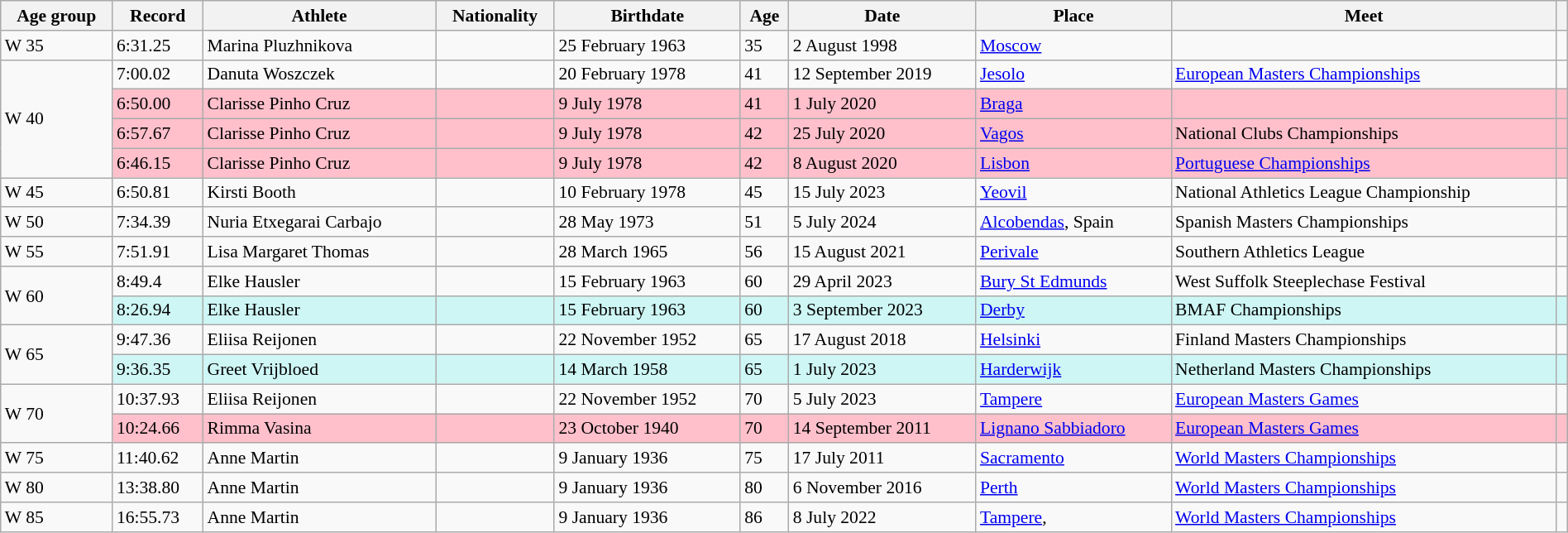<table class="wikitable" style="font-size:90%; width: 100%;">
<tr>
<th>Age group</th>
<th>Record</th>
<th>Athlete</th>
<th>Nationality</th>
<th>Birthdate</th>
<th>Age</th>
<th>Date</th>
<th>Place</th>
<th>Meet</th>
<th></th>
</tr>
<tr>
<td>W 35</td>
<td>6:31.25</td>
<td>Marina Pluzhnikova</td>
<td></td>
<td>25 February 1963</td>
<td>35</td>
<td>2 August 1998</td>
<td><a href='#'>Moscow</a></td>
<td></td>
<td></td>
</tr>
<tr>
<td rowspan=4>W 40</td>
<td>7:00.02</td>
<td>Danuta Woszczek</td>
<td></td>
<td>20 February 1978</td>
<td>41</td>
<td>12 September 2019</td>
<td><a href='#'>Jesolo</a></td>
<td><a href='#'>European Masters Championships</a></td>
<td></td>
</tr>
<tr style="background:pink">
<td>6:50.00</td>
<td>Clarisse Pinho Cruz</td>
<td></td>
<td>9 July 1978</td>
<td>41</td>
<td>1 July 2020</td>
<td><a href='#'>Braga</a></td>
<td></td>
<td></td>
</tr>
<tr style="background:pink">
<td>6:57.67</td>
<td>Clarisse Pinho Cruz</td>
<td></td>
<td>9 July 1978</td>
<td>42</td>
<td>25 July 2020</td>
<td><a href='#'>Vagos</a></td>
<td>National Clubs Championships</td>
<td></td>
</tr>
<tr style="background:pink">
<td>6:46.15</td>
<td>Clarisse Pinho Cruz</td>
<td></td>
<td>9 July 1978</td>
<td>42</td>
<td>8 August 2020</td>
<td><a href='#'>Lisbon</a></td>
<td><a href='#'>Portuguese Championships</a></td>
<td></td>
</tr>
<tr>
<td>W 45</td>
<td>6:50.81</td>
<td>Kirsti Booth</td>
<td></td>
<td>10 February 1978</td>
<td>45</td>
<td>15 July 2023</td>
<td><a href='#'>Yeovil</a></td>
<td>National Athletics League Championship</td>
<td></td>
</tr>
<tr>
<td>W 50</td>
<td>7:34.39</td>
<td>Nuria Etxegarai Carbajo</td>
<td></td>
<td>28 May 1973</td>
<td>51</td>
<td>5 July 2024</td>
<td><a href='#'>Alcobendas</a>, Spain</td>
<td>Spanish Masters Championships</td>
<td></td>
</tr>
<tr>
<td>W 55</td>
<td>7:51.91</td>
<td>Lisa Margaret Thomas</td>
<td></td>
<td>28 March 1965</td>
<td>56</td>
<td>15 August 2021</td>
<td><a href='#'>Perivale</a></td>
<td>Southern Athletics League</td>
<td></td>
</tr>
<tr>
<td rowspan= 2>W 60</td>
<td>8:49.4 </td>
<td>Elke Hausler</td>
<td></td>
<td>15 February 1963</td>
<td>60</td>
<td>29 April 2023</td>
<td><a href='#'>Bury St Edmunds</a></td>
<td>West Suffolk Steeplechase Festival</td>
<td></td>
</tr>
<tr style="background:#cef6f5;">
<td>8:26.94</td>
<td>Elke Hausler</td>
<td></td>
<td>15 February 1963</td>
<td>60</td>
<td>3 September 2023</td>
<td><a href='#'>Derby</a></td>
<td>BMAF Championships</td>
<td></td>
</tr>
<tr>
<td rowspan=2>W 65</td>
<td>9:47.36</td>
<td>Eliisa Reijonen</td>
<td></td>
<td>22 November 1952</td>
<td>65</td>
<td>17 August 2018</td>
<td><a href='#'>Helsinki</a></td>
<td>Finland Masters Championships</td>
<td></td>
</tr>
<tr style="background:#cef6f5;">
<td>9:36.35</td>
<td>Greet Vrijbloed</td>
<td></td>
<td>14 March 1958</td>
<td>65</td>
<td>1 July 2023</td>
<td><a href='#'>Harderwijk</a></td>
<td>Netherland Masters Championships</td>
<td></td>
</tr>
<tr>
<td rowspan=2>W 70</td>
<td>10:37.93</td>
<td>Eliisa Reijonen</td>
<td></td>
<td>22 November 1952</td>
<td>70</td>
<td>5 July 2023</td>
<td><a href='#'>Tampere</a></td>
<td><a href='#'>European Masters Games</a></td>
<td></td>
</tr>
<tr style="background:pink">
<td>10:24.66</td>
<td>Rimma Vasina</td>
<td></td>
<td>23 October 1940</td>
<td>70</td>
<td>14 September 2011</td>
<td><a href='#'>Lignano Sabbiadoro</a></td>
<td><a href='#'>European Masters Games</a></td>
<td></td>
</tr>
<tr>
<td>W 75</td>
<td>11:40.62</td>
<td>Anne Martin</td>
<td></td>
<td>9 January 1936</td>
<td>75</td>
<td>17 July 2011</td>
<td><a href='#'>Sacramento</a></td>
<td><a href='#'>World Masters Championships</a></td>
<td></td>
</tr>
<tr>
<td>W 80</td>
<td>13:38.80</td>
<td>Anne Martin</td>
<td></td>
<td>9 January 1936</td>
<td>80</td>
<td>6 November 2016</td>
<td><a href='#'>Perth</a></td>
<td><a href='#'>World Masters Championships</a></td>
<td></td>
</tr>
<tr>
<td>W 85</td>
<td>16:55.73</td>
<td>Anne Martin</td>
<td></td>
<td>9 January 1936</td>
<td>86</td>
<td>8 July 2022</td>
<td><a href='#'>Tampere</a>,</td>
<td><a href='#'>World Masters Championships</a></td>
<td></td>
</tr>
</table>
